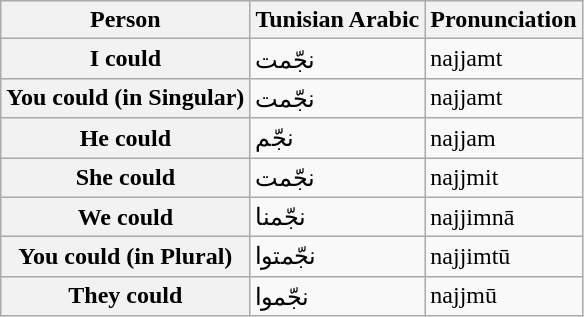<table class="wikitable">
<tr>
<th>Person</th>
<th>Tunisian Arabic</th>
<th>Pronunciation</th>
</tr>
<tr>
<th>I could</th>
<td>نجّمت</td>
<td>najjamt</td>
</tr>
<tr>
<th>You could (in Singular)</th>
<td>نجّمت</td>
<td>najjamt</td>
</tr>
<tr>
<th>He could</th>
<td>نجّم</td>
<td>najjam</td>
</tr>
<tr>
<th>She could</th>
<td>نجّمت</td>
<td>najjmit</td>
</tr>
<tr>
<th>We could</th>
<td>نجّمنا</td>
<td>najjimnā</td>
</tr>
<tr>
<th>You could (in Plural)</th>
<td>نجّمتوا</td>
<td>najjimtū</td>
</tr>
<tr>
<th>They could</th>
<td>نجّموا</td>
<td>najjmū</td>
</tr>
</table>
